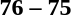<table style="text-align:center">
<tr>
<th width=200></th>
<th width=100></th>
<th width=200></th>
</tr>
<tr>
<td align=right><strong></strong></td>
<td><strong>76 – 75</strong></td>
<td align=left></td>
</tr>
</table>
